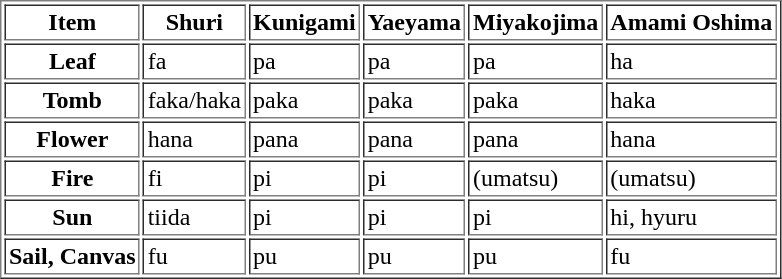<table border="1" cellpadding="2" cellspacina"0">
<tr>
<th>Item</th>
<th>Shuri</th>
<th>Kunigami</th>
<th>Yaeyama</th>
<th>Miyakojima</th>
<th>Amami Oshima</th>
</tr>
<tr>
<th>Leaf</th>
<td>fa</td>
<td>pa</td>
<td>pa</td>
<td>pa</td>
<td>ha</td>
</tr>
<tr>
<th>Tomb</th>
<td>faka/haka</td>
<td>paka</td>
<td>paka</td>
<td>paka</td>
<td>haka</td>
</tr>
<tr>
<th>Flower</th>
<td>hana</td>
<td>pana</td>
<td>pana</td>
<td>pana</td>
<td>hana</td>
</tr>
<tr>
<th>Fire</th>
<td>fi</td>
<td>pi</td>
<td>pi</td>
<td>(umatsu)</td>
<td>(umatsu)</td>
</tr>
<tr>
<th>Sun</th>
<td>tiida</td>
<td>pi</td>
<td>pi</td>
<td>pi</td>
<td>hi, hyuru</td>
</tr>
<tr>
<th>Sail, Canvas</th>
<td>fu</td>
<td>pu</td>
<td>pu</td>
<td>pu</td>
<td>fu</td>
</tr>
</table>
